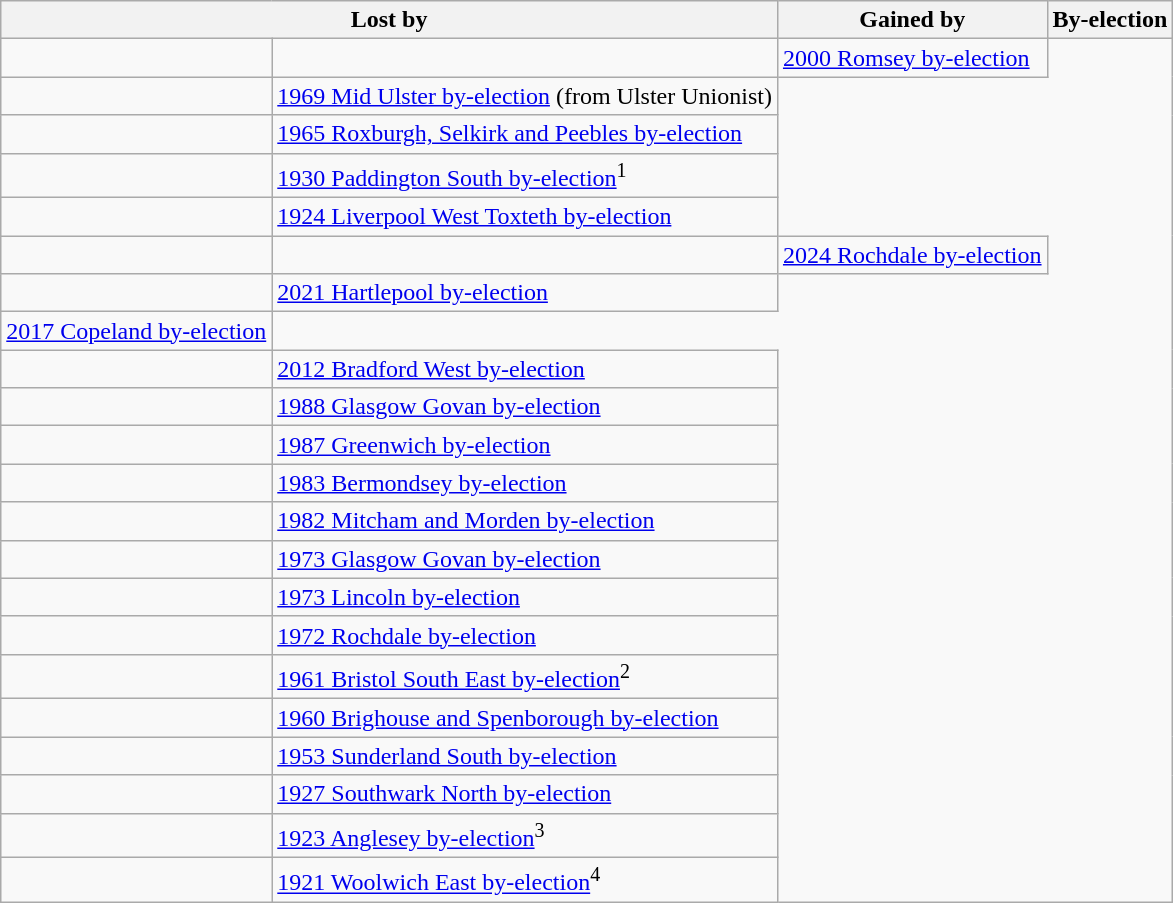<table class="wikitable">
<tr>
<th colspan=2>Lost by</th>
<th colspan=2>Gained by</th>
<th>By-election</th>
</tr>
<tr>
<td></td>
<td></td>
<td><a href='#'>2000 Romsey by-election</a></td>
</tr>
<tr>
<td></td>
<td><a href='#'>1969 Mid Ulster by-election</a> (from Ulster Unionist)</td>
</tr>
<tr>
<td></td>
<td><a href='#'>1965 Roxburgh, Selkirk and Peebles by-election</a></td>
</tr>
<tr>
<td></td>
<td><a href='#'>1930 Paddington South by-election</a><sup>1</sup></td>
</tr>
<tr>
<td></td>
<td><a href='#'>1924 Liverpool West Toxteth by-election</a></td>
</tr>
<tr>
<td></td>
<td></td>
<td><a href='#'>2024 Rochdale by-election</a></td>
</tr>
<tr>
<td></td>
<td><a href='#'>2021 Hartlepool by-election</a></td>
</tr>
<tr>
<td><a href='#'>2017 Copeland by-election</a></td>
</tr>
<tr>
<td></td>
<td><a href='#'>2012 Bradford West by-election</a></td>
</tr>
<tr>
<td></td>
<td><a href='#'>1988 Glasgow Govan by-election</a></td>
</tr>
<tr>
<td></td>
<td><a href='#'>1987 Greenwich by-election</a></td>
</tr>
<tr>
<td></td>
<td><a href='#'>1983 Bermondsey by-election</a></td>
</tr>
<tr>
<td></td>
<td><a href='#'>1982 Mitcham and Morden by-election</a></td>
</tr>
<tr>
<td></td>
<td><a href='#'>1973 Glasgow Govan by-election</a></td>
</tr>
<tr>
<td></td>
<td><a href='#'>1973 Lincoln by-election</a></td>
</tr>
<tr>
<td></td>
<td><a href='#'>1972 Rochdale by-election</a></td>
</tr>
<tr>
<td></td>
<td><a href='#'>1961 Bristol South East by-election</a><sup>2</sup></td>
</tr>
<tr>
<td></td>
<td><a href='#'>1960 Brighouse and Spenborough by-election</a></td>
</tr>
<tr>
<td></td>
<td><a href='#'>1953 Sunderland South by-election</a></td>
</tr>
<tr>
<td></td>
<td><a href='#'>1927 Southwark North by-election</a></td>
</tr>
<tr>
<td></td>
<td><a href='#'>1923 Anglesey by-election</a><sup>3</sup></td>
</tr>
<tr>
<td></td>
<td><a href='#'>1921 Woolwich East by-election</a><sup>4</sup></td>
</tr>
</table>
